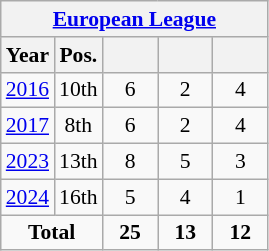<table class="wikitable" style="text-align: center;font-size:90%;">
<tr>
<th colspan=5><a href='#'>European League</a></th>
</tr>
<tr>
<th>Year</th>
<th>Pos.</th>
<th width=30></th>
<th width=30></th>
<th width=30></th>
</tr>
<tr>
<td> <a href='#'>2016</a></td>
<td>10th</td>
<td>6</td>
<td>2</td>
<td>4</td>
</tr>
<tr>
<td> <a href='#'>2017</a></td>
<td>8th</td>
<td>6</td>
<td>2</td>
<td>4</td>
</tr>
<tr>
<td> <a href='#'>2023</a></td>
<td>13th</td>
<td>8</td>
<td>5</td>
<td>3</td>
</tr>
<tr>
<td> <a href='#'>2024</a></td>
<td>16th</td>
<td>5</td>
<td>4</td>
<td>1</td>
</tr>
<tr>
<td colspan=2><strong>Total</strong></td>
<td><strong>25</strong></td>
<td><strong>13</strong></td>
<td><strong>12</strong></td>
</tr>
</table>
